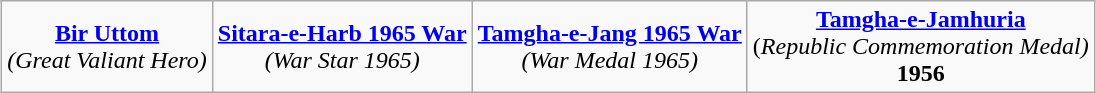<table class="wikitable" style="margin:1em auto; text-align:center;">
<tr>
<td><strong><a href='#'>Bir Uttom</a></strong><br><em>(Great Valiant Hero)</em></td>
<td><strong><a href='#'>Sitara-e-Harb 1965 War</a></strong><br><em>(War Star 1965)</em></td>
<td><strong><a href='#'>Tamgha-e-Jang 1965 War</a></strong><br><em>(War Medal 1965)</em></td>
<td><strong><a href='#'>Tamgha-e-Jamhuria</a></strong><br>(<em>Republic Commemoration Medal)</em><br><strong>1956</strong></td>
</tr>
</table>
